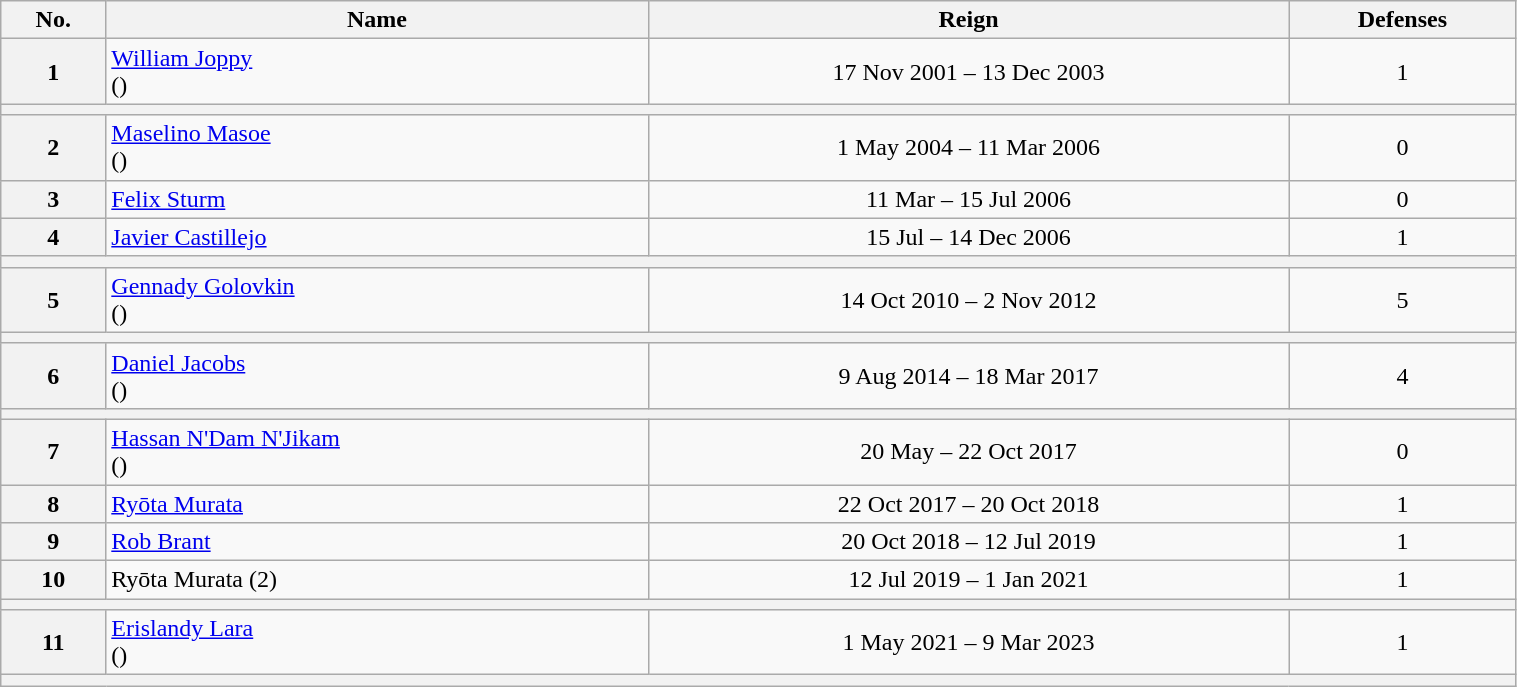<table class="wikitable sortable" style="width:80%">
<tr>
<th>No.</th>
<th>Name</th>
<th>Reign</th>
<th>Defenses</th>
</tr>
<tr align=center>
<th>1</th>
<td align=left><a href='#'>William Joppy</a><br>()</td>
<td>17 Nov 2001 – 13 Dec 2003</td>
<td>1</td>
</tr>
<tr align=center>
<th colspan="4"></th>
</tr>
<tr align=center>
<th>2</th>
<td align=left><a href='#'>Maselino Masoe</a><br>()</td>
<td>1 May 2004 – 11 Mar 2006</td>
<td>0</td>
</tr>
<tr align=center>
<th>3</th>
<td align=left><a href='#'>Felix Sturm</a></td>
<td>11 Mar – 15 Jul 2006</td>
<td>0</td>
</tr>
<tr align=center>
<th>4</th>
<td align=left><a href='#'>Javier Castillejo</a></td>
<td>15 Jul – 14 Dec 2006</td>
<td>1</td>
</tr>
<tr align=center>
<th colspan=4></th>
</tr>
<tr align=center>
<th>5</th>
<td align=left><a href='#'>Gennady Golovkin</a><br>()</td>
<td>14 Oct 2010 – 2 Nov 2012</td>
<td>5</td>
</tr>
<tr align=center>
<th colspan=4></th>
</tr>
<tr align=center>
<th>6</th>
<td align=left><a href='#'>Daniel Jacobs</a><br>()</td>
<td>9 Aug 2014 – 18 Mar 2017</td>
<td>4</td>
</tr>
<tr align=center>
<th colspan="4"></th>
</tr>
<tr align=center>
<th>7</th>
<td align=left><a href='#'>Hassan N'Dam N'Jikam</a><br>()</td>
<td>20 May – 22 Oct 2017</td>
<td>0</td>
</tr>
<tr align=center>
<th>8</th>
<td align=left><a href='#'>Ryōta Murata</a></td>
<td>22 Oct 2017 – 20 Oct 2018</td>
<td>1</td>
</tr>
<tr align=center>
<th>9</th>
<td align=left><a href='#'>Rob Brant</a></td>
<td>20 Oct 2018 – 12 Jul 2019</td>
<td>1</td>
</tr>
<tr align=center>
<th>10</th>
<td align=left>Ryōta Murata (2)</td>
<td>12 Jul 2019 – 1 Jan 2021</td>
<td>1</td>
</tr>
<tr align=center>
<th colspan=4></th>
</tr>
<tr align=center>
<th>11</th>
<td align=left><a href='#'>Erislandy Lara</a><br>()</td>
<td>1 May 2021 – 9 Mar 2023</td>
<td>1</td>
</tr>
<tr align=center>
<th colspan=4></th>
</tr>
</table>
